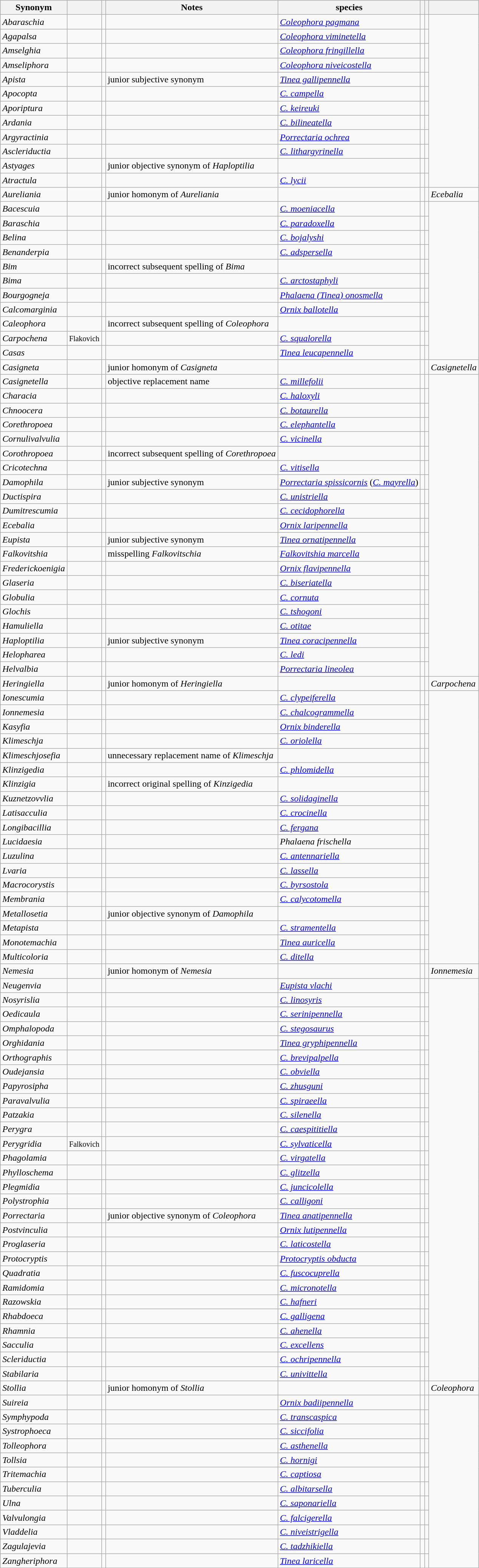<table class="wikitable sortable">
<tr>
<th>Synonym</th>
<th></th>
<th></th>
<th>Notes</th>
<th> species</th>
<th></th>
<th></th>
<th style="line-height:1em; padding-top:0px; padding-bottom:0px"></th>
</tr>
<tr>
<td><em>Abaraschia</em></td>
<td></td>
<td></td>
<td></td>
<td><em><a href='#'>Coleophora pagmana</a></em></td>
<td></td>
<td></td>
</tr>
<tr>
<td><em>Agapalsa</em></td>
<td></td>
<td></td>
<td></td>
<td><em><a href='#'>Coleophora viminetella</a></em></td>
<td></td>
<td></td>
</tr>
<tr>
<td><em>Amselghia</em></td>
<td></td>
<td></td>
<td></td>
<td><em><a href='#'>Coleophora fringillella</a></em></td>
<td></td>
<td></td>
</tr>
<tr>
<td><em>Amseliphora</em></td>
<td></td>
<td></td>
<td></td>
<td><em><a href='#'>Coleophora niveicostella</a></em></td>
<td></td>
<td></td>
</tr>
<tr>
<td><em>Apista</em></td>
<td></td>
<td></td>
<td>junior subjective synonym</td>
<td><em><a href='#'>Tinea gallipennella</a></em></td>
<td></td>
<td></td>
</tr>
<tr>
<td><em>Apocopta</em></td>
<td></td>
<td></td>
<td></td>
<td><em><a href='#'><abbr>C.</abbr> campella</a></em></td>
<td></td>
<td></td>
</tr>
<tr>
<td><em>Aporiptura</em></td>
<td></td>
<td></td>
<td></td>
<td><em><a href='#'>C. keireuki</a></em></td>
<td></td>
<td></td>
</tr>
<tr>
<td><em>Ardania</em></td>
<td></td>
<td></td>
<td></td>
<td><em><a href='#'>C. bilineatella</a></em></td>
<td></td>
<td></td>
</tr>
<tr>
<td><em>Argyractinia</em></td>
<td></td>
<td></td>
<td></td>
<td><em><a href='#'>Porrectaria ochrea</a></em></td>
<td></td>
<td></td>
</tr>
<tr>
<td><em>Ascleriductia</em></td>
<td></td>
<td></td>
<td></td>
<td><em><a href='#'>C. lithargyrinella</a></em></td>
<td></td>
<td></td>
</tr>
<tr>
<td><em>Astyages</em></td>
<td></td>
<td></td>
<td>junior objective synonym of <em>Haploptilia</em></td>
<td></td>
<td></td>
<td></td>
</tr>
<tr>
<td><em>Atractula</em></td>
<td></td>
<td></td>
<td></td>
<td><em><a href='#'>C. lycii</a></em></td>
<td></td>
<td></td>
</tr>
<tr>
<td><em>Aureliania</em></td>
<td></td>
<td></td>
<td>junior homonym of <em>Aureliania</em></td>
<td></td>
<td></td>
<td></td>
<td><em>Ecebalia</em></td>
</tr>
<tr>
<td><em>Bacescuia</em></td>
<td></td>
<td></td>
<td></td>
<td><em><a href='#'>C. moeniacella</a></em></td>
<td></td>
<td></td>
</tr>
<tr>
<td><em>Baraschia</em></td>
<td></td>
<td></td>
<td></td>
<td><em><a href='#'>C. paradoxella</a></em></td>
<td></td>
<td></td>
</tr>
<tr>
<td><em>Belina</em></td>
<td></td>
<td></td>
<td></td>
<td><em><a href='#'>C. bojalyshi</a></em></td>
<td></td>
<td></td>
</tr>
<tr>
<td><em>Benanderpia</em></td>
<td></td>
<td></td>
<td></td>
<td><em><a href='#'>C. adspersella</a></em></td>
<td></td>
<td></td>
</tr>
<tr>
<td><em>Bim</em></td>
<td></td>
<td></td>
<td>incorrect subsequent spelling of <em>Bima</em></td>
<td></td>
<td></td>
<td></td>
</tr>
<tr>
<td><em>Bima</em></td>
<td></td>
<td></td>
<td></td>
<td><em><a href='#'>C. arctostaphyli</a></em></td>
<td></td>
<td></td>
</tr>
<tr>
<td><em>Bourgogneja</em></td>
<td></td>
<td></td>
<td></td>
<td><em><a href='#'>Phalaena (Tinea) onosmella</a></em></td>
<td></td>
<td></td>
</tr>
<tr>
<td><em>Calcomarginia</em></td>
<td></td>
<td></td>
<td></td>
<td><em><a href='#'>Ornix ballotella</a></em></td>
<td></td>
<td></td>
</tr>
<tr>
<td><em>Caleophora</em></td>
<td></td>
<td></td>
<td>incorrect subsequent spelling of <em>Coleophora</em></td>
<td></td>
<td></td>
<td></td>
</tr>
<tr>
<td><em>Carpochena</em></td>
<td><small>Flakovich</small></td>
<td></td>
<td></td>
<td><em><a href='#'>C. squalorella</a></em></td>
<td></td>
<td></td>
</tr>
<tr>
<td><em>Casas</em></td>
<td></td>
<td></td>
<td></td>
<td><em><a href='#'>Tinea leucapennella</a></em></td>
<td></td>
<td></td>
</tr>
<tr>
<td><em>Casigneta</em></td>
<td></td>
<td></td>
<td>junior homonym of <em>Casigneta</em></td>
<td></td>
<td></td>
<td></td>
<td><em>Casignetella</em></td>
</tr>
<tr>
<td><em>Casignetella</em></td>
<td></td>
<td></td>
<td>objective replacement name</td>
<td><em><a href='#'>C. millefolii</a></em></td>
<td></td>
<td></td>
</tr>
<tr>
<td><em>Characia</em></td>
<td></td>
<td></td>
<td></td>
<td><em><a href='#'>C. haloxyli</a></em></td>
<td></td>
<td></td>
</tr>
<tr>
<td><em>Chnoocera</em></td>
<td></td>
<td></td>
<td></td>
<td><em><a href='#'>C. botaurella</a></em></td>
<td></td>
<td></td>
</tr>
<tr>
<td><em>Corethropoea</em></td>
<td></td>
<td></td>
<td></td>
<td><em><a href='#'>C. elephantella</a></em></td>
<td></td>
<td></td>
</tr>
<tr>
<td><em>Cornulivalvulia</em></td>
<td></td>
<td></td>
<td></td>
<td><em><a href='#'>C. vicinella</a></em></td>
<td></td>
<td></td>
</tr>
<tr>
<td><em>Corothropoea</em></td>
<td></td>
<td></td>
<td>incorrect subsequent spelling of <em>Corethropoea</em></td>
<td></td>
<td></td>
<td></td>
</tr>
<tr>
<td><em>Cricotechna</em></td>
<td></td>
<td></td>
<td></td>
<td><em><a href='#'>C. vitisella</a></em></td>
<td></td>
<td></td>
</tr>
<tr>
<td><em>Damophila</em></td>
<td></td>
<td></td>
<td>junior subjective synonym</td>
<td><em><a href='#'>Porrectaria spissicornis</a></em> (<em><a href='#'>C. mayrella</a></em>)</td>
<td></td>
<td></td>
</tr>
<tr>
<td><em>Ductispira</em></td>
<td></td>
<td></td>
<td></td>
<td><em><a href='#'>C. unistriella</a></em></td>
<td></td>
<td></td>
</tr>
<tr>
<td><em>Dumitrescumia</em></td>
<td></td>
<td></td>
<td></td>
<td><em><a href='#'>C. cecidophorella</a></em></td>
<td></td>
<td></td>
</tr>
<tr>
<td><em>Ecebalia</em></td>
<td></td>
<td></td>
<td></td>
<td><em><a href='#'>Ornix laripennella</a></em></td>
<td></td>
<td></td>
</tr>
<tr>
<td><em>Eupista</em></td>
<td></td>
<td></td>
<td>junior subjective synonym</td>
<td><em><a href='#'>Tinea ornatipennella</a></em></td>
<td></td>
<td></td>
</tr>
<tr>
<td><em>Falkovitshia</em></td>
<td></td>
<td></td>
<td>misspelling <em>Falkovitschia</em></td>
<td><em><a href='#'>Falkovitshia marcella</a></em></td>
<td></td>
<td></td>
</tr>
<tr>
<td><em>Frederickoenigia</em></td>
<td></td>
<td></td>
<td></td>
<td><em><a href='#'>Ornix flavipennella</a></em></td>
<td></td>
<td></td>
</tr>
<tr>
<td><em>Glaseria</em></td>
<td></td>
<td></td>
<td></td>
<td><em><a href='#'>C. biseriatella</a></em></td>
<td></td>
<td></td>
</tr>
<tr>
<td><em>Globulia</em></td>
<td></td>
<td></td>
<td></td>
<td><em><a href='#'>C. cornuta</a></em></td>
<td></td>
<td></td>
</tr>
<tr>
<td><em>Glochis</em></td>
<td></td>
<td></td>
<td></td>
<td><em><a href='#'>C. tshogoni</a></em></td>
<td></td>
<td></td>
</tr>
<tr>
<td><em>Hamuliella</em></td>
<td></td>
<td></td>
<td></td>
<td><em><a href='#'>C. otitae</a></em></td>
<td></td>
<td></td>
</tr>
<tr>
<td><em>Haploptilia</em></td>
<td></td>
<td></td>
<td>junior subjective synonym</td>
<td><em><a href='#'>Tinea coracipennella</a></em></td>
<td></td>
<td></td>
</tr>
<tr>
<td><em>Helopharea</em></td>
<td></td>
<td></td>
<td></td>
<td><em><a href='#'>C. ledi</a></em></td>
<td></td>
<td></td>
</tr>
<tr>
<td><em>Helvalbia</em></td>
<td></td>
<td></td>
<td></td>
<td><em><a href='#'>Porrectaria lineolea</a></em></td>
<td></td>
<td></td>
</tr>
<tr>
<td><em>Heringiella</em></td>
<td></td>
<td></td>
<td>junior homonym of <em>Heringiella</em></td>
<td></td>
<td></td>
<td></td>
<td><em>Carpochena</em></td>
</tr>
<tr>
<td><em>Ionescumia</em></td>
<td></td>
<td></td>
<td></td>
<td><em><a href='#'>C. clypeiferella</a></em></td>
<td></td>
<td></td>
</tr>
<tr>
<td><em>Ionnemesia</em></td>
<td></td>
<td></td>
<td></td>
<td><em><a href='#'>C. chalcogrammella</a></em></td>
<td></td>
<td></td>
</tr>
<tr>
<td><em>Kasyfia</em></td>
<td></td>
<td></td>
<td></td>
<td><em><a href='#'>Ornix binderella</a></em></td>
<td></td>
<td></td>
</tr>
<tr>
<td><em>Klimeschja</em></td>
<td></td>
<td></td>
<td></td>
<td><em><a href='#'>C. oriolella</a></em></td>
<td></td>
<td></td>
</tr>
<tr>
<td><em>Klimeschjosefia</em></td>
<td></td>
<td></td>
<td>unnecessary replacement name of <em>Klimeschja</em></td>
<td></td>
<td></td>
<td></td>
</tr>
<tr>
<td><em>Klinzigedia</em></td>
<td></td>
<td></td>
<td></td>
<td><em><a href='#'>C. phlomidella</a></em></td>
<td></td>
<td></td>
</tr>
<tr>
<td><em>Klinzigia</em></td>
<td></td>
<td></td>
<td>incorrect original spelling of <em>Kinzigedia</em></td>
<td></td>
<td></td>
<td></td>
</tr>
<tr>
<td><em>Kuznetzovvlia</em></td>
<td></td>
<td></td>
<td></td>
<td><em><a href='#'>C. solidaginella</a></em></td>
<td></td>
<td></td>
</tr>
<tr>
<td><em>Latisacculia</em></td>
<td></td>
<td></td>
<td></td>
<td><em><a href='#'>C. crocinella</a></em></td>
<td></td>
<td></td>
</tr>
<tr>
<td><em>Longibacillia</em></td>
<td></td>
<td></td>
<td></td>
<td><em><a href='#'>C. fergana</a></em></td>
<td></td>
<td></td>
</tr>
<tr>
<td><em>Lucidaesia</em></td>
<td></td>
<td></td>
<td></td>
<td><em>Phalaena frischella</em></td>
<td></td>
<td></td>
</tr>
<tr>
<td><em>Luzulina</em></td>
<td></td>
<td></td>
<td></td>
<td><em><a href='#'>C. antennariella</a></em></td>
<td></td>
<td></td>
</tr>
<tr>
<td><em>Lvaria</em></td>
<td></td>
<td></td>
<td></td>
<td><em><a href='#'>C. lassella</a></em></td>
<td></td>
<td></td>
</tr>
<tr>
<td><em>Macrocorystis</em></td>
<td></td>
<td></td>
<td></td>
<td><em><a href='#'>C. byrsostola</a></em></td>
<td></td>
<td></td>
</tr>
<tr>
<td><em>Membrania</em></td>
<td></td>
<td></td>
<td></td>
<td><em><a href='#'>C. calycotomella</a></em></td>
<td></td>
<td></td>
</tr>
<tr>
<td><em>Metallosetia</em></td>
<td></td>
<td></td>
<td>junior objective synonym of <em>Damophila</em></td>
<td></td>
<td></td>
<td></td>
</tr>
<tr>
<td><em>Metapista</em></td>
<td></td>
<td></td>
<td></td>
<td><em><a href='#'>C. stramentella</a></em></td>
<td></td>
<td></td>
</tr>
<tr>
<td><em>Monotemachia</em></td>
<td></td>
<td></td>
<td></td>
<td><em><a href='#'>Tinea auricella</a></em></td>
<td></td>
<td></td>
</tr>
<tr>
<td><em>Multicoloria</em></td>
<td></td>
<td></td>
<td></td>
<td><em><a href='#'>C. ditella</a></em></td>
<td></td>
<td></td>
</tr>
<tr>
<td><em>Nemesia</em></td>
<td></td>
<td></td>
<td>junior homonym of <em>Nemesia</em></td>
<td></td>
<td></td>
<td></td>
<td><em>Ionnemesia</em></td>
</tr>
<tr>
<td><em>Neugenvia</em></td>
<td></td>
<td></td>
<td></td>
<td><em><a href='#'>Eupista vlachi</a></em></td>
<td></td>
<td></td>
</tr>
<tr>
<td><em>Nosyrislia</em></td>
<td></td>
<td></td>
<td></td>
<td><em><a href='#'>C. linosyris</a></em></td>
<td></td>
<td></td>
</tr>
<tr>
<td><em>Oedicaula</em></td>
<td></td>
<td></td>
<td></td>
<td><em><a href='#'>C. serinipennella</a></em></td>
<td></td>
<td></td>
</tr>
<tr>
<td><em>Omphalopoda</em></td>
<td></td>
<td></td>
<td></td>
<td><em><a href='#'>C. stegosaurus</a></em></td>
<td></td>
<td></td>
</tr>
<tr>
<td><em>Orghidania</em></td>
<td></td>
<td></td>
<td></td>
<td><em><a href='#'>Tinea gryphipennella</a></em></td>
<td></td>
<td></td>
</tr>
<tr>
<td><em>Orthographis</em></td>
<td></td>
<td></td>
<td></td>
<td><em><a href='#'>C. brevipalpella</a></em></td>
<td></td>
<td></td>
</tr>
<tr>
<td><em>Oudejansia</em></td>
<td></td>
<td></td>
<td></td>
<td><em><a href='#'>C. obviella</a></em></td>
<td></td>
<td></td>
</tr>
<tr>
<td><em>Papyrosipha</em></td>
<td></td>
<td></td>
<td></td>
<td><em><a href='#'>C. zhusguni</a></em></td>
<td></td>
<td></td>
</tr>
<tr>
<td><em>Paravalvulia</em></td>
<td></td>
<td></td>
<td></td>
<td><em><a href='#'>C. spiraeella</a></em></td>
<td></td>
<td></td>
</tr>
<tr>
<td><em>Patzakia</em></td>
<td></td>
<td></td>
<td></td>
<td><em><a href='#'>C. silenella</a></em></td>
<td></td>
<td></td>
</tr>
<tr>
<td><em>Perygra</em></td>
<td></td>
<td></td>
<td></td>
<td><em><a href='#'>C. caespititiella</a></em></td>
<td></td>
<td></td>
</tr>
<tr>
<td><em>Perygridia</em></td>
<td><small>Falkovich</small></td>
<td></td>
<td></td>
<td><em><a href='#'>C. sylvaticella</a></em></td>
<td></td>
<td></td>
</tr>
<tr>
<td><em>Phagolamia</em></td>
<td></td>
<td></td>
<td></td>
<td><em><a href='#'>C. virgatella</a></em></td>
<td></td>
<td></td>
</tr>
<tr>
<td><em>Phylloschema</em></td>
<td></td>
<td></td>
<td></td>
<td><em><a href='#'>C. glitzella</a></em></td>
<td></td>
<td></td>
</tr>
<tr>
<td><em>Plegmidia</em></td>
<td></td>
<td></td>
<td></td>
<td><em><a href='#'>C. juncicolella</a></em></td>
<td></td>
<td></td>
</tr>
<tr>
<td><em>Polystrophia</em></td>
<td></td>
<td></td>
<td></td>
<td><em><a href='#'>C. calligoni</a></em></td>
<td></td>
<td></td>
</tr>
<tr>
<td><em>Porrectaria</em></td>
<td></td>
<td></td>
<td>junior objective synonym of <em>Coleophora</em></td>
<td><em><a href='#'>Tinea anatipennella</a></em></td>
<td></td>
<td></td>
</tr>
<tr>
<td><em>Postvinculia</em></td>
<td></td>
<td></td>
<td></td>
<td><em><a href='#'>Ornix lutipennella</a></em></td>
<td></td>
<td></td>
</tr>
<tr>
<td><em>Proglaseria</em></td>
<td></td>
<td></td>
<td></td>
<td><em><a href='#'>C. laticostella</a></em></td>
<td></td>
<td></td>
</tr>
<tr>
<td><em>Protocryptis</em></td>
<td></td>
<td></td>
<td></td>
<td><em><a href='#'>Protocryptis obducta</a></em></td>
<td></td>
<td></td>
</tr>
<tr>
<td><em>Quadratia</em></td>
<td></td>
<td></td>
<td></td>
<td><em><a href='#'>C. fuscocuprella</a></em></td>
<td></td>
<td></td>
</tr>
<tr>
<td><em>Ramidomia</em></td>
<td></td>
<td></td>
<td></td>
<td><em><a href='#'>C. micronotella</a></em></td>
<td></td>
<td></td>
</tr>
<tr>
<td><em>Razowskia</em></td>
<td></td>
<td></td>
<td></td>
<td><em><a href='#'>C. hafneri</a></em></td>
<td></td>
<td></td>
</tr>
<tr>
<td><em>Rhabdoeca</em></td>
<td></td>
<td></td>
<td></td>
<td><em><a href='#'>C. galligena</a></em></td>
<td></td>
<td></td>
</tr>
<tr>
<td><em>Rhamnia</em></td>
<td></td>
<td></td>
<td></td>
<td><em><a href='#'>C. ahenella</a></em></td>
<td></td>
<td></td>
</tr>
<tr>
<td><em>Sacculia</em></td>
<td></td>
<td></td>
<td></td>
<td><em><a href='#'>C. excellens</a></em></td>
<td></td>
<td></td>
</tr>
<tr>
<td><em>Scleriductia</em></td>
<td></td>
<td></td>
<td></td>
<td><em><a href='#'>C. ochripennella</a></em></td>
<td></td>
<td></td>
</tr>
<tr>
<td><em>Stabilaria</em></td>
<td></td>
<td></td>
<td></td>
<td><em><a href='#'>C. univittella</a></em></td>
<td></td>
<td></td>
</tr>
<tr>
<td><em>Stollia</em></td>
<td></td>
<td></td>
<td>junior homonym of <em>Stollia</em></td>
<td></td>
<td></td>
<td></td>
<td><em>Coleophora</em></td>
</tr>
<tr>
<td><em>Suireia</em></td>
<td></td>
<td></td>
<td></td>
<td><em><a href='#'>Ornix badiipennella</a></em></td>
<td></td>
<td></td>
</tr>
<tr>
<td><em>Symphypoda</em></td>
<td></td>
<td></td>
<td></td>
<td><em><a href='#'>C. transcaspica</a></em></td>
<td></td>
<td></td>
</tr>
<tr>
<td><em>Systrophoeca</em></td>
<td></td>
<td></td>
<td></td>
<td><em><a href='#'>C. siccifolia</a></em></td>
<td></td>
<td></td>
</tr>
<tr>
<td><em>Tolleophora</em></td>
<td></td>
<td></td>
<td></td>
<td><em><a href='#'>C. asthenella</a></em></td>
<td></td>
<td></td>
</tr>
<tr>
<td><em>Tollsia</em></td>
<td></td>
<td></td>
<td></td>
<td><em><a href='#'>C. hornigi</a></em></td>
<td></td>
<td></td>
</tr>
<tr>
<td><em>Tritemachia</em></td>
<td></td>
<td></td>
<td></td>
<td><em><a href='#'>C. captiosa</a></em></td>
<td></td>
<td></td>
</tr>
<tr>
<td><em>Tuberculia</em></td>
<td></td>
<td></td>
<td></td>
<td><em><a href='#'>C. albitarsella</a></em></td>
<td></td>
<td></td>
</tr>
<tr>
<td><em>Ulna</em></td>
<td></td>
<td></td>
<td></td>
<td><em><a href='#'>C. saponariella</a></em></td>
<td></td>
<td></td>
</tr>
<tr>
<td><em>Valvulongia</em></td>
<td></td>
<td></td>
<td></td>
<td><em><a href='#'>C. falcigerella</a></em></td>
<td></td>
<td></td>
</tr>
<tr>
<td><em>Vladdelia</em></td>
<td></td>
<td></td>
<td></td>
<td><em><a href='#'>C. niveistrigella</a></em></td>
<td></td>
<td></td>
</tr>
<tr>
<td><em>Zagulajevia</em></td>
<td></td>
<td></td>
<td></td>
<td><em><a href='#'>C. tadzhikiella</a></em></td>
<td></td>
<td></td>
</tr>
<tr>
<td><em>Zangheriphora</em></td>
<td></td>
<td></td>
<td></td>
<td><em><a href='#'>Tinea laricella</a></em></td>
<td></td>
<td></td>
</tr>
</table>
